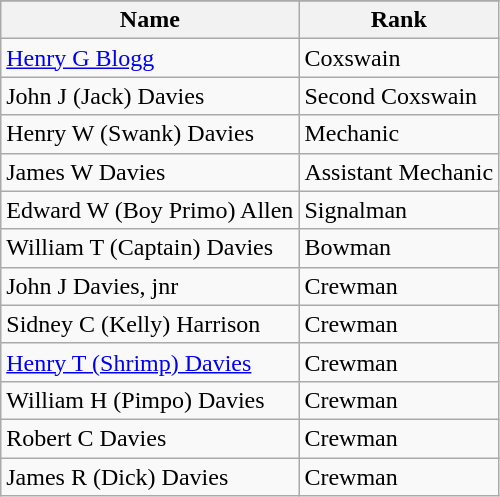<table class="wikitable">
<tr>
</tr>
<tr ---->
<th>Name</th>
<th>Rank</th>
</tr>
<tr ---->
<td><a href='#'>Henry G Blogg</a></td>
<td>Coxswain</td>
</tr>
<tr ---->
<td>John J (Jack) Davies</td>
<td>Second Coxswain</td>
</tr>
<tr ---->
<td>Henry W (Swank) Davies</td>
<td>Mechanic</td>
</tr>
<tr ---->
<td>James W Davies</td>
<td>Assistant Mechanic</td>
</tr>
<tr ---->
<td>Edward W (Boy Primo) Allen</td>
<td>Signalman</td>
</tr>
<tr ---->
<td>William T (Captain) Davies</td>
<td>Bowman</td>
</tr>
<tr ---->
<td>John J Davies, jnr</td>
<td>Crewman</td>
</tr>
<tr ---->
<td>Sidney C (Kelly) Harrison</td>
<td>Crewman</td>
</tr>
<tr ---->
<td><a href='#'>Henry T (Shrimp) Davies</a></td>
<td>Crewman</td>
</tr>
<tr ---->
<td>William H (Pimpo) Davies</td>
<td>Crewman</td>
</tr>
<tr ---->
<td>Robert C Davies</td>
<td>Crewman</td>
</tr>
<tr ---->
<td>James R (Dick) Davies</td>
<td>Crewman</td>
</tr>
</table>
